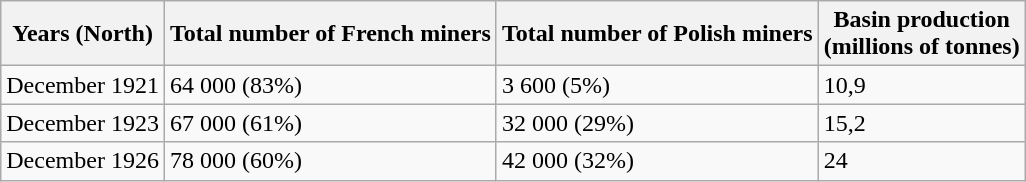<table class="wikitable">
<tr>
<th>Years (North)</th>
<th>Total number of French miners</th>
<th>Total number of Polish miners</th>
<th>Basin production<br>(millions of tonnes)</th>
</tr>
<tr>
<td>December 1921</td>
<td>64 000 (83%)</td>
<td>3 600 (5%)</td>
<td>10,9</td>
</tr>
<tr>
<td>December 1923</td>
<td>67 000 (61%)</td>
<td>32 000 (29%)</td>
<td>15,2</td>
</tr>
<tr>
<td>December 1926</td>
<td>78 000 (60%)</td>
<td>42 000 (32%)</td>
<td>24</td>
</tr>
</table>
